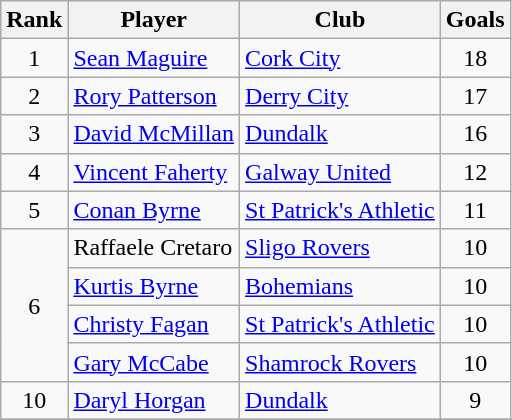<table class="wikitable" style="text-align:center">
<tr>
<th>Rank</th>
<th>Player</th>
<th>Club</th>
<th>Goals</th>
</tr>
<tr>
<td>1</td>
<td align="left"> <a href='#'>Sean Maguire</a></td>
<td align="left"><a href='#'>Cork City</a></td>
<td>18</td>
</tr>
<tr>
<td>2</td>
<td align="left"> <a href='#'>Rory Patterson</a></td>
<td align="left"><a href='#'>Derry City</a></td>
<td>17</td>
</tr>
<tr>
<td>3</td>
<td align="left"> <a href='#'>David McMillan</a></td>
<td align="left"><a href='#'>Dundalk</a></td>
<td>16</td>
</tr>
<tr>
<td>4</td>
<td align="left"> <a href='#'>Vincent Faherty</a></td>
<td align="left"><a href='#'>Galway United</a></td>
<td>12</td>
</tr>
<tr>
<td>5</td>
<td align="left"> <a href='#'>Conan Byrne</a></td>
<td align="left"><a href='#'>St Patrick's Athletic</a></td>
<td>11</td>
</tr>
<tr>
<td rowspan=4>6</td>
<td align="left"> Raffaele Cretaro</td>
<td align="left"><a href='#'>Sligo Rovers</a></td>
<td>10</td>
</tr>
<tr>
<td align="left"> <a href='#'>Kurtis Byrne</a></td>
<td align="left"><a href='#'>Bohemians</a></td>
<td>10</td>
</tr>
<tr>
<td align="left"> <a href='#'>Christy Fagan</a></td>
<td align="left"><a href='#'>St Patrick's Athletic</a></td>
<td>10</td>
</tr>
<tr>
<td align="left"> <a href='#'>Gary McCabe</a></td>
<td align="left"><a href='#'>Shamrock Rovers</a></td>
<td>10</td>
</tr>
<tr>
<td>10</td>
<td align="left"> <a href='#'>Daryl Horgan</a></td>
<td align="left"><a href='#'>Dundalk</a></td>
<td>9</td>
</tr>
<tr>
</tr>
</table>
